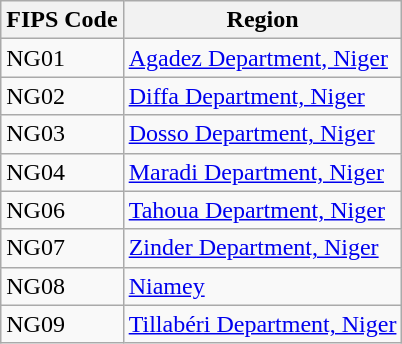<table class="wikitable">
<tr>
<th>FIPS Code</th>
<th>Region</th>
</tr>
<tr>
<td>NG01</td>
<td><a href='#'>Agadez Department, Niger</a></td>
</tr>
<tr>
<td>NG02</td>
<td><a href='#'>Diffa Department, Niger</a></td>
</tr>
<tr>
<td>NG03</td>
<td><a href='#'>Dosso Department, Niger</a></td>
</tr>
<tr>
<td>NG04</td>
<td><a href='#'>Maradi Department, Niger</a></td>
</tr>
<tr>
<td>NG06</td>
<td><a href='#'>Tahoua Department, Niger</a></td>
</tr>
<tr>
<td>NG07</td>
<td><a href='#'>Zinder Department, Niger</a></td>
</tr>
<tr>
<td>NG08</td>
<td><a href='#'>Niamey</a></td>
</tr>
<tr>
<td>NG09</td>
<td><a href='#'>Tillabéri Department, Niger</a></td>
</tr>
</table>
